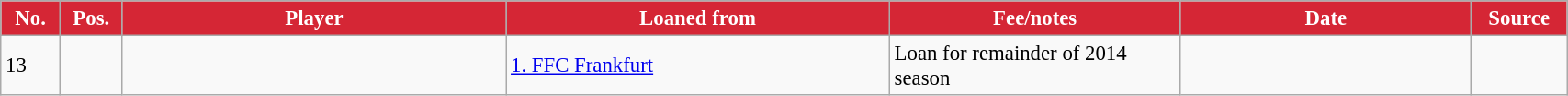<table class="wikitable sortable" style="width:90%; text-align:center; font-size:95%; text-align:left;">
<tr>
<th style="color:white; background:#D52635; width:25px;">No.</th>
<th style="color:white; background:#D52635; width:25px;">Pos.</th>
<th style="color:white; background:#D52635; width:200px;">Player</th>
<th style="color:white; background:#D52635; width:200px;">Loaned from</th>
<th style="color:white; background:#D52635; width:150px;">Fee/notes</th>
<th style="color:white; background:#D52635; width:150px;">Date</th>
<th style="color:white; background:#D52635; width:25px;">Source</th>
</tr>
<tr>
<td>13</td>
<td align=center></td>
<td></td>
<td> <a href='#'>1. FFC Frankfurt</a></td>
<td>Loan for remainder of 2014 season</td>
<td></td>
<td></td>
</tr>
</table>
